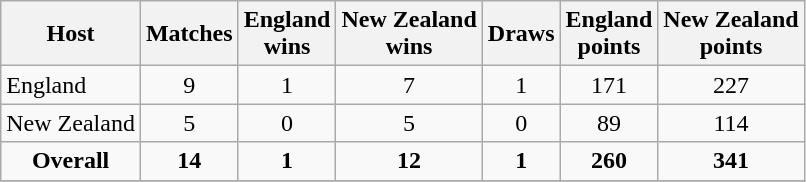<table class="wikitable" style="text-align:center">
<tr>
<th align=center>Host</th>
<th align=center>Matches</th>
<th align=center>England<br>wins</th>
<th align=center>New Zealand<br>wins</th>
<th align=center>Draws</th>
<th align=center>England<br>points</th>
<th align=center>New Zealand<br>points</th>
</tr>
<tr>
<td align=left>England</td>
<td>9</td>
<td>1</td>
<td>7</td>
<td>1</td>
<td>171</td>
<td>227</td>
</tr>
<tr>
<td align=left>New Zealand</td>
<td>5</td>
<td>0</td>
<td>5</td>
<td>0</td>
<td>89</td>
<td>114</td>
</tr>
<tr>
<td><strong>Overall</strong></td>
<td><strong>14</strong></td>
<td><strong>1</strong></td>
<td><strong>12</strong></td>
<td><strong>1</strong></td>
<td><strong>260</strong></td>
<td><strong>341</strong></td>
</tr>
<tr>
</tr>
</table>
